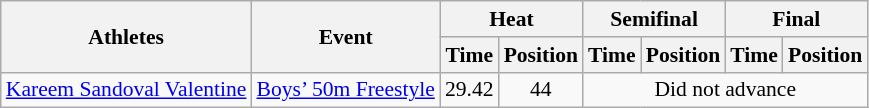<table class="wikitable" border="1" style="font-size:90%">
<tr>
<th rowspan=2>Athletes</th>
<th rowspan=2>Event</th>
<th colspan=2>Heat</th>
<th colspan=2>Semifinal</th>
<th colspan=2>Final</th>
</tr>
<tr>
<th>Time</th>
<th>Position</th>
<th>Time</th>
<th>Position</th>
<th>Time</th>
<th>Position</th>
</tr>
<tr>
<td rowspan=2><a href='#'>Kareem Sandoval Valentine</a></td>
<td><a href='#'>Boys’ 50m Freestyle</a></td>
<td align=center>29.42</td>
<td align=center>44</td>
<td colspan="4" align=center>Did not advance</td>
</tr>
</table>
